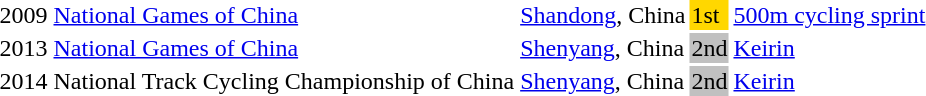<table>
<tr>
<td>2009</td>
<td><a href='#'>National Games of China</a></td>
<td><a href='#'>Shandong</a>, China</td>
<td bgcolor="gold">1st</td>
<td><a href='#'>500m cycling sprint</a></td>
</tr>
<tr>
<td>2013</td>
<td><a href='#'>National Games of China</a></td>
<td><a href='#'>Shenyang</a>, China</td>
<td bgcolor="silver">2nd</td>
<td><a href='#'>Keirin</a></td>
</tr>
<tr>
<td>2014</td>
<td>National Track Cycling Championship of China</td>
<td><a href='#'>Shenyang</a>, China</td>
<td bgcolor="silver">2nd</td>
<td><a href='#'>Keirin</a></td>
</tr>
<tr>
</tr>
</table>
